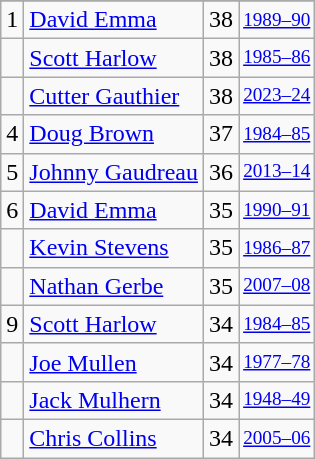<table class="wikitable">
<tr>
</tr>
<tr>
<td>1</td>
<td><a href='#'>David Emma</a></td>
<td>38</td>
<td style="font-size:80%;"><a href='#'>1989–90</a></td>
</tr>
<tr>
<td></td>
<td><a href='#'>Scott Harlow</a></td>
<td>38</td>
<td style="font-size:80%;"><a href='#'>1985–86</a></td>
</tr>
<tr>
<td></td>
<td><a href='#'>Cutter Gauthier</a></td>
<td>38</td>
<td style="font-size:80%;"><a href='#'>2023–24</a></td>
</tr>
<tr>
<td>4</td>
<td><a href='#'>Doug Brown</a></td>
<td>37</td>
<td style="font-size:80%;"><a href='#'>1984–85</a></td>
</tr>
<tr>
<td>5</td>
<td><a href='#'>Johnny Gaudreau</a></td>
<td>36</td>
<td style="font-size:80%;"><a href='#'>2013–14</a></td>
</tr>
<tr>
<td>6</td>
<td><a href='#'>David Emma</a></td>
<td>35</td>
<td style="font-size:80%;"><a href='#'>1990–91</a></td>
</tr>
<tr>
<td></td>
<td><a href='#'>Kevin Stevens</a></td>
<td>35</td>
<td style="font-size:80%;"><a href='#'>1986–87</a></td>
</tr>
<tr>
<td></td>
<td><a href='#'>Nathan Gerbe</a></td>
<td>35</td>
<td style="font-size:80%;"><a href='#'>2007–08</a></td>
</tr>
<tr>
<td>9</td>
<td><a href='#'>Scott Harlow</a></td>
<td>34</td>
<td style="font-size:80%;"><a href='#'>1984–85</a></td>
</tr>
<tr>
<td></td>
<td><a href='#'>Joe Mullen</a></td>
<td>34</td>
<td style="font-size:80%;"><a href='#'>1977–78</a></td>
</tr>
<tr>
<td></td>
<td><a href='#'>Jack Mulhern</a></td>
<td>34</td>
<td style="font-size:80%;"><a href='#'>1948–49</a></td>
</tr>
<tr>
<td></td>
<td><a href='#'>Chris Collins</a></td>
<td>34</td>
<td style="font-size:80%;"><a href='#'>2005–06</a></td>
</tr>
</table>
